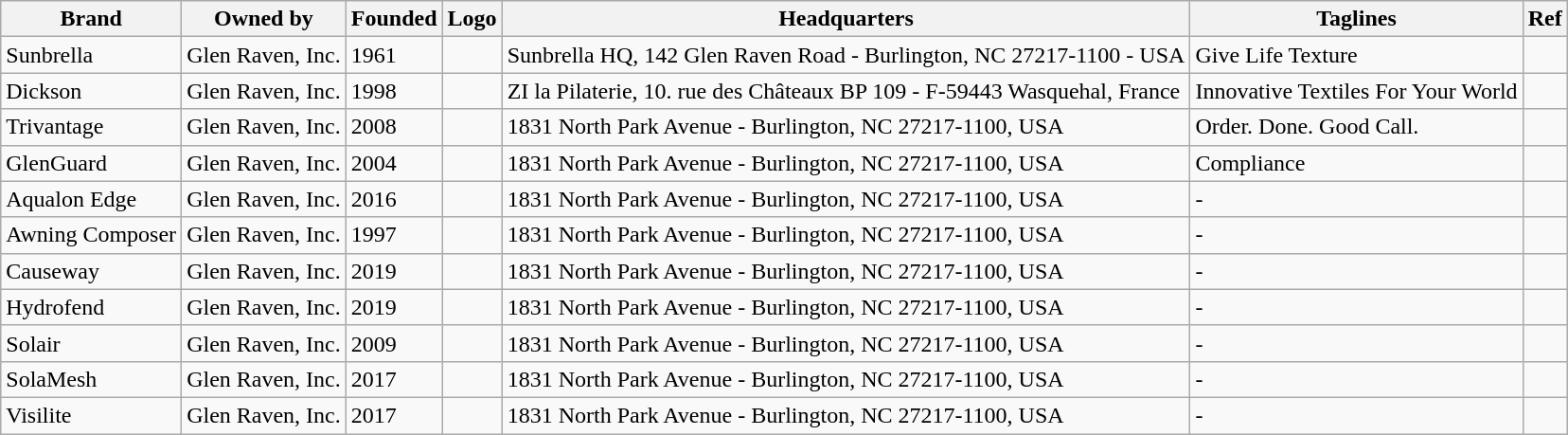<table class="wikitable">
<tr>
<th>Brand</th>
<th>Owned by</th>
<th>Founded</th>
<th>Logo</th>
<th>Headquarters</th>
<th>Taglines</th>
<th>Ref</th>
</tr>
<tr>
<td>Sunbrella</td>
<td>Glen Raven, Inc.</td>
<td>1961</td>
<td></td>
<td>Sunbrella HQ, 142 Glen Raven Road - Burlington, NC 27217-1100 - USA</td>
<td>Give Life Texture</td>
<td></td>
</tr>
<tr>
<td>Dickson</td>
<td>Glen Raven, Inc.</td>
<td>1998</td>
<td></td>
<td>ZI la Pilaterie, 10. rue des Châteaux BP 109 - F-59443 Wasquehal, France</td>
<td>Innovative Textiles For Your World</td>
<td></td>
</tr>
<tr>
<td>Trivantage</td>
<td>Glen Raven, Inc.</td>
<td>2008</td>
<td></td>
<td>1831 North Park Avenue - Burlington, NC 27217-1100, USA</td>
<td>Order. Done. Good Call.</td>
<td></td>
</tr>
<tr>
<td>GlenGuard</td>
<td>Glen Raven, Inc.</td>
<td>2004</td>
<td></td>
<td>1831 North Park Avenue - Burlington, NC 27217-1100, USA</td>
<td>Compliance</td>
<td></td>
</tr>
<tr>
<td>Aqualon Edge</td>
<td>Glen Raven, Inc.</td>
<td>2016</td>
<td></td>
<td>1831 North Park Avenue - Burlington, NC 27217-1100, USA</td>
<td>-</td>
<td></td>
</tr>
<tr>
<td>Awning Composer</td>
<td>Glen Raven, Inc.</td>
<td>1997</td>
<td></td>
<td>1831 North Park Avenue - Burlington, NC 27217-1100, USA</td>
<td>-</td>
<td></td>
</tr>
<tr>
<td>Causeway</td>
<td>Glen Raven, Inc.</td>
<td>2019</td>
<td></td>
<td>1831 North Park Avenue - Burlington, NC 27217-1100, USA</td>
<td>-</td>
<td></td>
</tr>
<tr>
<td>Hydrofend</td>
<td>Glen Raven, Inc.</td>
<td>2019</td>
<td></td>
<td>1831 North Park Avenue - Burlington, NC 27217-1100, USA</td>
<td>-</td>
<td></td>
</tr>
<tr>
<td>Solair</td>
<td>Glen Raven, Inc.</td>
<td>2009</td>
<td></td>
<td>1831 North Park Avenue - Burlington, NC 27217-1100, USA</td>
<td>-</td>
<td></td>
</tr>
<tr>
<td>SolaMesh</td>
<td>Glen Raven, Inc.</td>
<td>2017</td>
<td></td>
<td>1831 North Park Avenue - Burlington, NC 27217-1100, USA</td>
<td>-</td>
<td></td>
</tr>
<tr>
<td>Visilite</td>
<td>Glen Raven, Inc.</td>
<td>2017</td>
<td></td>
<td>1831 North Park Avenue - Burlington, NC 27217-1100, USA</td>
<td>-</td>
<td></td>
</tr>
</table>
